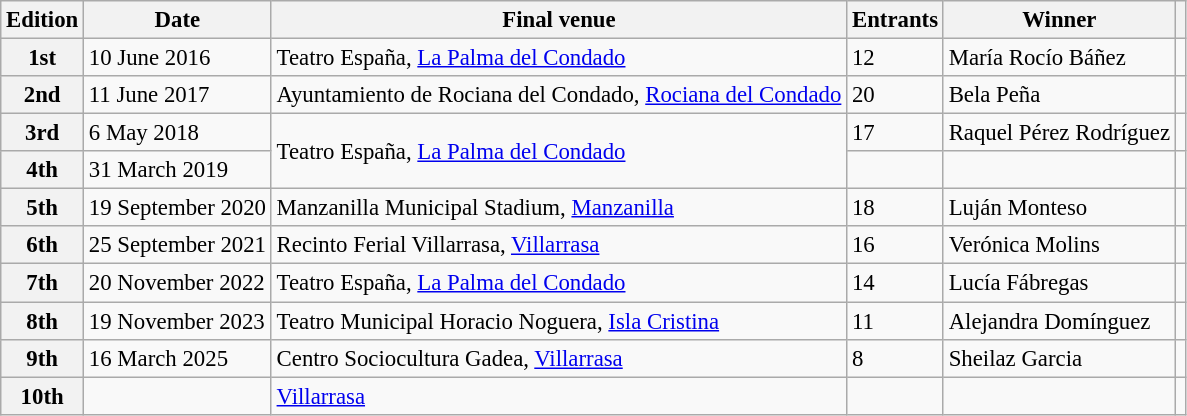<table class="wikitable defaultcenter col2left col3left col5left" style="font-size:95%;">
<tr>
<th>Edition</th>
<th>Date</th>
<th>Final venue</th>
<th>Entrants</th>
<th>Winner</th>
<th></th>
</tr>
<tr>
<th>1st</th>
<td>10 June 2016</td>
<td>Teatro España, <a href='#'>La Palma del Condado</a></td>
<td>12</td>
<td>María Rocío Báñez</td>
<td></td>
</tr>
<tr>
<th>2nd</th>
<td>11 June 2017</td>
<td>Ayuntamiento de Rociana del Condado, <a href='#'>Rociana del Condado</a></td>
<td>20</td>
<td>Bela Peña</td>
<td></td>
</tr>
<tr>
<th>3rd</th>
<td>6 May 2018</td>
<td rowspan=2>Teatro España, <a href='#'>La Palma del Condado</a></td>
<td>17</td>
<td>Raquel Pérez Rodríguez</td>
<td></td>
</tr>
<tr>
<th>4th</th>
<td>31 March 2019</td>
<td></td>
<td></td>
<td></td>
</tr>
<tr>
<th>5th</th>
<td>19 September 2020</td>
<td>Manzanilla Municipal Stadium, <a href='#'>Manzanilla</a></td>
<td>18</td>
<td>Luján Monteso</td>
<td></td>
</tr>
<tr>
<th>6th</th>
<td>25 September 2021</td>
<td>Recinto Ferial Villarrasa, <a href='#'>Villarrasa</a></td>
<td>16</td>
<td>Verónica Molins</td>
<td></td>
</tr>
<tr>
<th>7th</th>
<td>20 November 2022</td>
<td>Teatro España, <a href='#'>La Palma del Condado</a></td>
<td>14</td>
<td>Lucía Fábregas</td>
<td></td>
</tr>
<tr>
<th>8th</th>
<td>19 November 2023</td>
<td>Teatro Municipal Horacio Noguera, <a href='#'>Isla Cristina</a></td>
<td>11</td>
<td>Alejandra Domínguez</td>
<td></td>
</tr>
<tr>
<th>9th</th>
<td>16 March 2025</td>
<td>Centro Sociocultura Gadea, <a href='#'>Villarrasa</a></td>
<td>8</td>
<td>Sheilaz Garcia</td>
<td></td>
</tr>
<tr>
<th>10th</th>
<td></td>
<td><a href='#'>Villarrasa</a></td>
<td></td>
<td></td>
<td></td>
</tr>
</table>
